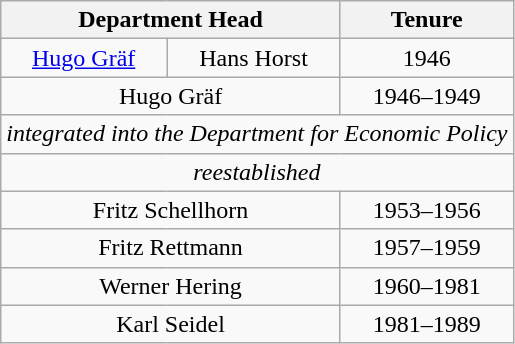<table class="wikitable" style="text-align: center;">
<tr>
<th colspan="2">Department Head</th>
<th>Tenure</th>
</tr>
<tr>
<td><a href='#'>Hugo Gräf</a></td>
<td>Hans Horst</td>
<td>1946</td>
</tr>
<tr>
<td colspan="2">Hugo Gräf</td>
<td>1946–1949</td>
</tr>
<tr>
<td colspan="3"><em>integrated into the Department for Economic Policy</em></td>
</tr>
<tr>
<td colspan="3"><em>reestablished</em></td>
</tr>
<tr>
<td colspan="2">Fritz Schellhorn</td>
<td>1953–1956</td>
</tr>
<tr>
<td colspan="2">Fritz Rettmann</td>
<td>1957–1959</td>
</tr>
<tr>
<td colspan="2">Werner Hering</td>
<td>1960–1981</td>
</tr>
<tr>
<td colspan="2">Karl Seidel</td>
<td>1981–1989</td>
</tr>
</table>
